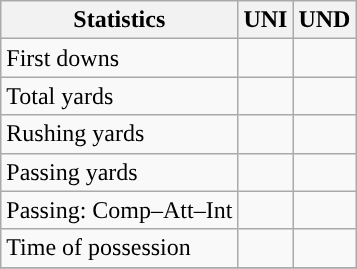<table class="wikitable" style="float: left;">
<tr>
<th>Statistics</th>
<th>UNI</th>
<th>UND</th>
</tr>
<tr>
<td>First downs</td>
<td></td>
<td></td>
</tr>
<tr>
<td>Total yards</td>
<td></td>
<td></td>
</tr>
<tr>
<td>Rushing yards</td>
<td></td>
<td></td>
</tr>
<tr>
<td>Passing yards</td>
<td></td>
<td></td>
</tr>
<tr>
<td>Passing: Comp–Att–Int</td>
<td></td>
<td></td>
</tr>
<tr>
<td>Time of possession</td>
<td></td>
<td></td>
</tr>
<tr>
</tr>
</table>
